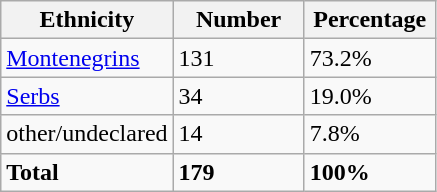<table class="wikitable">
<tr>
<th width="100px">Ethnicity</th>
<th width="80px">Number</th>
<th width="80px">Percentage</th>
</tr>
<tr>
<td><a href='#'>Montenegrins</a></td>
<td>131</td>
<td>73.2%</td>
</tr>
<tr>
<td><a href='#'>Serbs</a></td>
<td>34</td>
<td>19.0%</td>
</tr>
<tr>
<td>other/undeclared</td>
<td>14</td>
<td>7.8%</td>
</tr>
<tr>
<td><strong>Total</strong></td>
<td><strong>179</strong></td>
<td><strong>100%</strong></td>
</tr>
</table>
